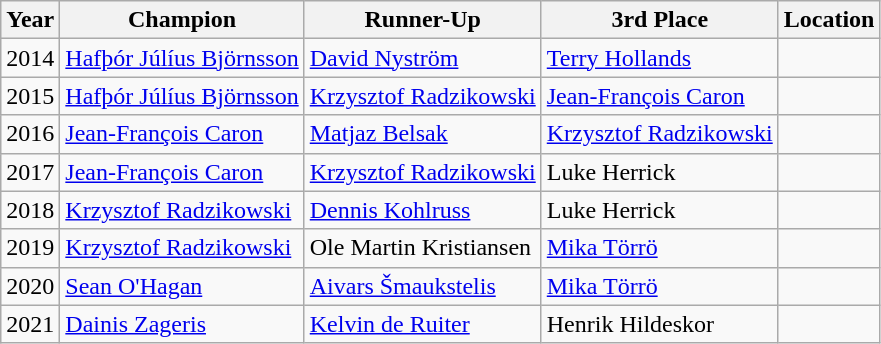<table class="wikitable sortable" style="display: inline-table">
<tr>
<th>Year</th>
<th>Champion</th>
<th>Runner-Up</th>
<th>3rd Place</th>
<th>Location</th>
</tr>
<tr>
<td>2014 </td>
<td> <a href='#'>Hafþór Júlíus Björnsson</a></td>
<td> <a href='#'>David Nyström</a></td>
<td> <a href='#'>Terry Hollands</a></td>
<td></td>
</tr>
<tr>
<td>2015 </td>
<td> <a href='#'>Hafþór Júlíus Björnsson</a></td>
<td> <a href='#'>Krzysztof Radzikowski</a></td>
<td> <a href='#'>Jean-François Caron</a></td>
<td></td>
</tr>
<tr>
<td>2016 </td>
<td> <a href='#'>Jean-François Caron</a></td>
<td> <a href='#'>Matjaz Belsak</a></td>
<td> <a href='#'>Krzysztof Radzikowski</a></td>
<td></td>
</tr>
<tr>
<td>2017 </td>
<td> <a href='#'>Jean-François Caron</a></td>
<td> <a href='#'>Krzysztof Radzikowski</a></td>
<td> Luke Herrick</td>
<td></td>
</tr>
<tr>
<td>2018 </td>
<td> <a href='#'>Krzysztof Radzikowski</a></td>
<td> <a href='#'>Dennis Kohlruss</a></td>
<td> Luke Herrick</td>
<td></td>
</tr>
<tr>
<td>2019 </td>
<td> <a href='#'>Krzysztof Radzikowski</a></td>
<td> Ole Martin Kristiansen</td>
<td> <a href='#'>Mika Törrö</a></td>
<td></td>
</tr>
<tr>
<td>2020 </td>
<td> <a href='#'>Sean O'Hagan</a></td>
<td> <a href='#'>Aivars Šmaukstelis</a></td>
<td> <a href='#'>Mika Törrö</a></td>
<td></td>
</tr>
<tr>
<td>2021 </td>
<td> <a href='#'>Dainis Zageris</a></td>
<td> <a href='#'>Kelvin de Ruiter</a></td>
<td> Henrik Hildeskor</td>
<td></td>
</tr>
</table>
